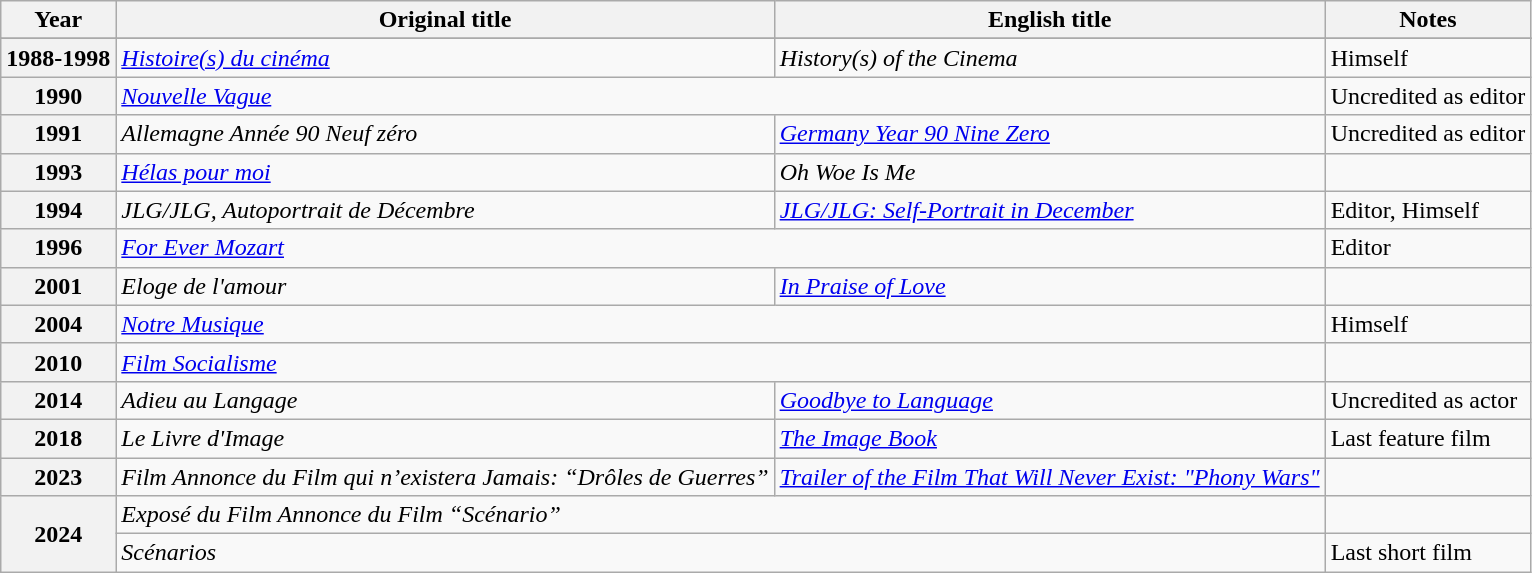<table class="wikitable sortable plainrowheaders">
<tr>
<th scope="col">Year</th>
<th scope="col">Original title</th>
<th>English title</th>
<th scope="col" class="unsortable">Notes</th>
</tr>
<tr>
</tr>
<tr>
<th>1988-1998</th>
<td><em><a href='#'>Histoire(s) du cinéma</a></em></td>
<td><em>History(s) of the Cinema</em></td>
<td>Himself</td>
</tr>
<tr>
<th>1990</th>
<td colspan="2" scope="row"><em><a href='#'>Nouvelle Vague</a></em></td>
<td>Uncredited as editor</td>
</tr>
<tr>
<th>1991</th>
<td scope="row"><em>Allemagne Année 90 Neuf zéro</em></td>
<td><em><a href='#'>Germany Year 90 Nine Zero</a></em></td>
<td>Uncredited as editor</td>
</tr>
<tr>
<th>1993</th>
<td scope="row"><em><a href='#'>Hélas pour moi</a></em></td>
<td><em>Oh Woe Is Me</em></td>
<td></td>
</tr>
<tr>
<th>1994</th>
<td scope="row"><em>JLG/JLG, Autoportrait de Décembre</em></td>
<td><em><a href='#'>JLG/JLG: Self-Portrait in December</a></em></td>
<td>Editor, Himself</td>
</tr>
<tr>
<th>1996</th>
<td colspan="2" scope="row"><em><a href='#'>For Ever Mozart</a></em></td>
<td>Editor</td>
</tr>
<tr>
<th>2001</th>
<td scope="row"><em>Eloge de l'amour</em></td>
<td><em><a href='#'>In Praise of Love</a></em></td>
<td></td>
</tr>
<tr>
<th>2004</th>
<td colspan="2" scope="row"><em><a href='#'>Notre Musique</a></em></td>
<td>Himself</td>
</tr>
<tr>
<th>2010</th>
<td colspan="2" scope="row"><em><a href='#'>Film Socialisme</a></em></td>
<td></td>
</tr>
<tr>
<th>2014</th>
<td scope="row"><em>Adieu au Langage</em></td>
<td><em><a href='#'>Goodbye to Language</a></em></td>
<td>Uncredited as actor</td>
</tr>
<tr>
<th>2018</th>
<td scope="row"><em>Le Livre d'Image</em></td>
<td><em><a href='#'>The Image Book</a></em></td>
<td>Last feature film</td>
</tr>
<tr>
<th>2023</th>
<td><em>Film Annonce du Film qui n’existera Jamais: “Drôles de Guerres”</em></td>
<td><em><a href='#'>Trailer of the Film That Will Never Exist: "Phony Wars"</a></em></td>
<td></td>
</tr>
<tr>
<th rowspan="2">2024</th>
<td colspan="2"><em>Exposé du Film Annonce du Film “Scénario”</em></td>
<td></td>
</tr>
<tr>
<td colspan="2"><em>Scénarios</em></td>
<td>Last short film</td>
</tr>
</table>
